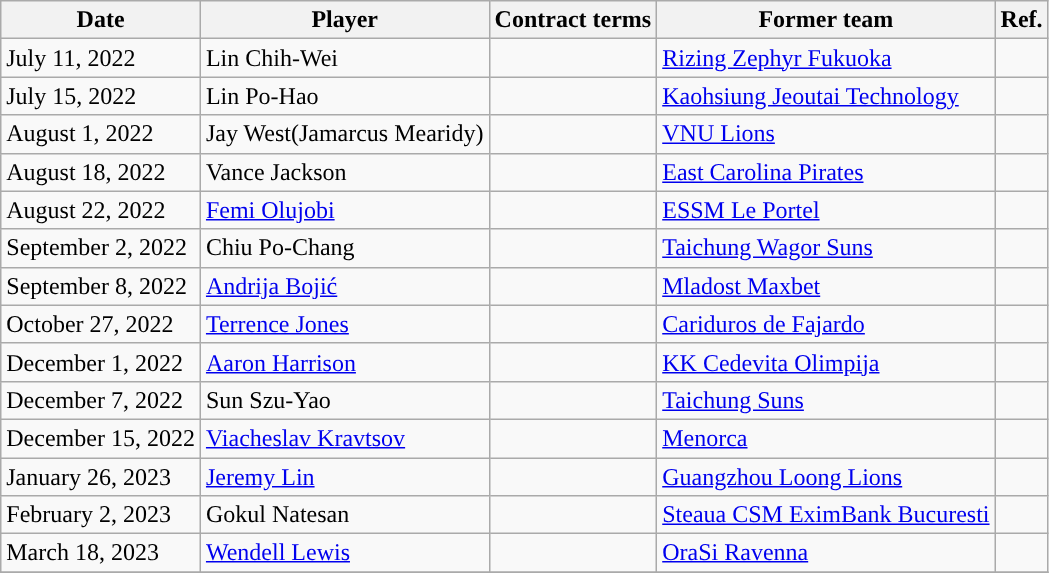<table class="wikitable">
<tr>
<th>Date</th>
<th>Player</th>
<th>Contract terms</th>
<th>Former team</th>
<th>Ref.</th>
</tr>
<tr>
<td>July 11, 2022</td>
<td>Lin Chih-Wei</td>
<td></td>
<td><a href='#'>Rizing Zephyr Fukuoka</a></td>
<td></td>
</tr>
<tr>
<td>July 15, 2022</td>
<td>Lin Po-Hao</td>
<td></td>
<td><a href='#'>Kaohsiung Jeoutai Technology</a></td>
<td></td>
</tr>
<tr>
<td>August 1, 2022</td>
<td>Jay West(Jamarcus Mearidy)</td>
<td></td>
<td><a href='#'>VNU Lions</a></td>
<td></td>
</tr>
<tr>
<td>August 18, 2022</td>
<td>Vance Jackson</td>
<td></td>
<td><a href='#'>East Carolina Pirates</a></td>
<td></td>
</tr>
<tr>
<td>August 22, 2022</td>
<td><a href='#'>Femi Olujobi</a></td>
<td></td>
<td><a href='#'>ESSM Le Portel</a></td>
<td></td>
</tr>
<tr>
<td>September 2, 2022</td>
<td>Chiu Po-Chang</td>
<td></td>
<td><a href='#'>Taichung Wagor Suns</a></td>
<td></td>
</tr>
<tr>
<td>September 8, 2022</td>
<td><a href='#'>Andrija Bojić</a></td>
<td></td>
<td><a href='#'>Mladost Maxbet</a></td>
<td></td>
</tr>
<tr>
<td>October 27, 2022</td>
<td><a href='#'>Terrence Jones</a></td>
<td></td>
<td><a href='#'>Cariduros de Fajardo</a></td>
<td></td>
</tr>
<tr>
<td>December 1, 2022</td>
<td><a href='#'>Aaron Harrison</a></td>
<td></td>
<td><a href='#'>KK Cedevita Olimpija</a></td>
<td></td>
</tr>
<tr>
<td>December 7, 2022</td>
<td>Sun Szu-Yao</td>
<td></td>
<td><a href='#'>Taichung Suns</a></td>
<td></td>
</tr>
<tr>
<td>December 15, 2022</td>
<td><a href='#'>Viacheslav Kravtsov</a></td>
<td></td>
<td><a href='#'>Menorca</a></td>
<td></td>
</tr>
<tr>
<td>January 26, 2023</td>
<td><a href='#'>Jeremy Lin</a></td>
<td></td>
<td><a href='#'>Guangzhou Loong Lions</a></td>
<td></td>
</tr>
<tr>
<td>February 2, 2023</td>
<td>Gokul Natesan</td>
<td></td>
<td><a href='#'>Steaua CSM EximBank Bucuresti</a></td>
<td></td>
</tr>
<tr>
<td>March 18, 2023</td>
<td><a href='#'>Wendell Lewis</a></td>
<td></td>
<td><a href='#'>OraSi Ravenna</a></td>
<td></td>
</tr>
<tr>
</tr>
</table>
